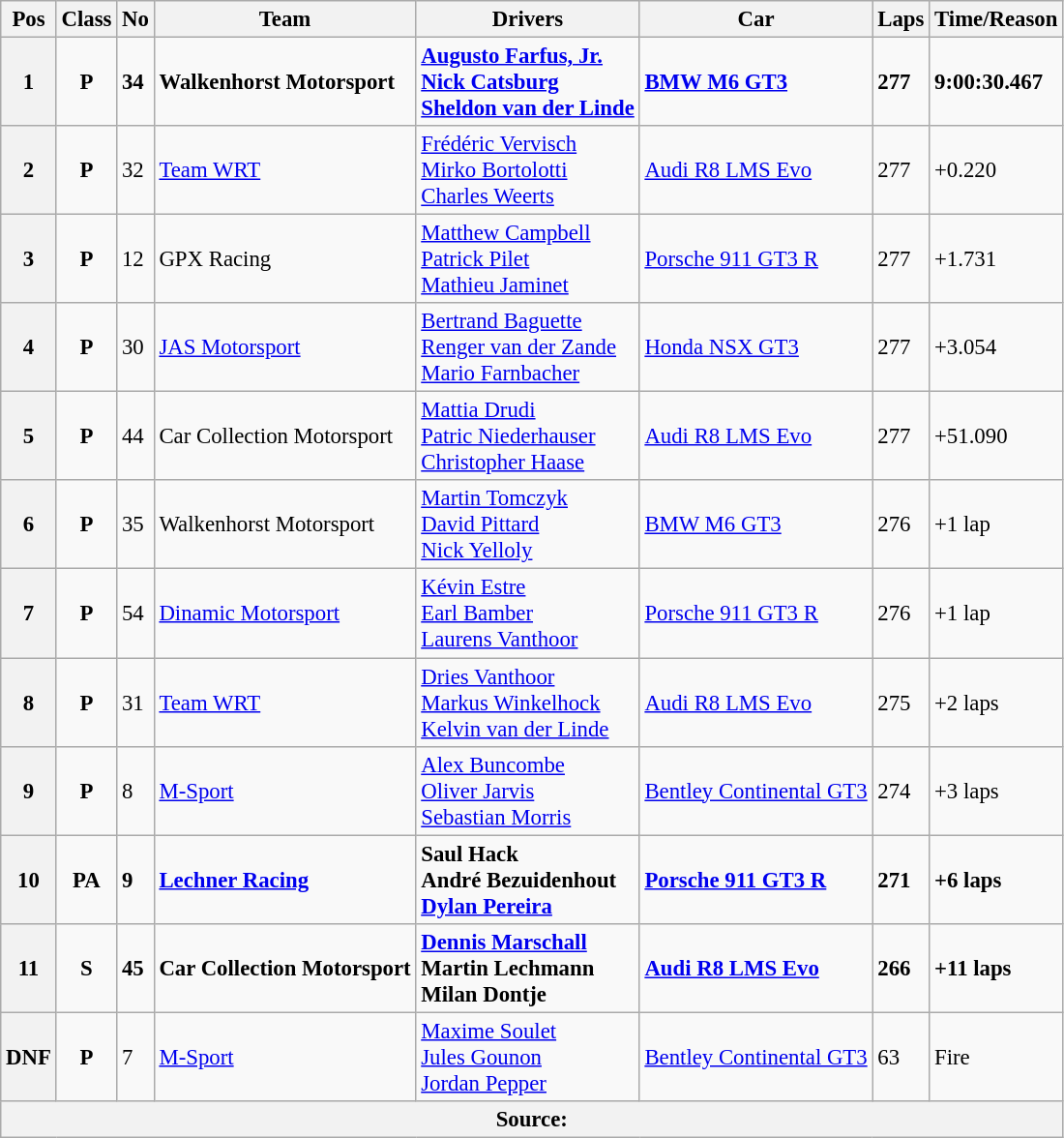<table class="wikitable sortable" style="font-size: 95%;">
<tr>
<th rowspan=1>Pos</th>
<th rowspan=1>Class</th>
<th rowspan=1>No</th>
<th rowspan=1>Team</th>
<th rowspan=1>Drivers</th>
<th rowspan=1>Car</th>
<th rowspan=1>Laps</th>
<th rowspan=q>Time/Reason</th>
</tr>
<tr>
<th>1</th>
<td align=center><strong><span>P</span></strong></td>
<td><strong>34</strong></td>
<td><strong> Walkenhorst Motorsport</strong></td>
<td><strong> <a href='#'>Augusto Farfus, Jr.</a><br> <a href='#'>Nick Catsburg</a><br> <a href='#'>Sheldon van der Linde</a></strong></td>
<td><strong><a href='#'>BMW M6 GT3</a></strong></td>
<td><strong>277</strong></td>
<td><strong>9:00:30.467</strong></td>
</tr>
<tr>
<th>2</th>
<td align=center><strong><span>P</span></strong></td>
<td>32</td>
<td> <a href='#'>Team WRT</a></td>
<td> <a href='#'>Frédéric Vervisch</a><br> <a href='#'>Mirko Bortolotti</a><br> <a href='#'>Charles Weerts</a></td>
<td><a href='#'>Audi R8 LMS Evo</a></td>
<td>277</td>
<td>+0.220</td>
</tr>
<tr>
<th>3</th>
<td align=center><strong><span>P</span></strong></td>
<td>12</td>
<td> GPX Racing</td>
<td> <a href='#'>Matthew Campbell</a><br> <a href='#'>Patrick Pilet</a><br> <a href='#'>Mathieu Jaminet</a></td>
<td><a href='#'>Porsche 911 GT3 R</a></td>
<td>277</td>
<td>+1.731</td>
</tr>
<tr>
<th>4</th>
<td align=center><strong><span>P</span></strong></td>
<td>30</td>
<td> <a href='#'>JAS Motorsport</a></td>
<td> <a href='#'>Bertrand Baguette</a><br> <a href='#'>Renger van der Zande</a><br> <a href='#'>Mario Farnbacher</a></td>
<td><a href='#'>Honda NSX GT3</a></td>
<td>277</td>
<td>+3.054</td>
</tr>
<tr>
<th>5</th>
<td align=center><strong><span>P</span></strong></td>
<td>44</td>
<td> Car Collection Motorsport</td>
<td> <a href='#'>Mattia Drudi</a><br> <a href='#'>Patric Niederhauser</a><br> <a href='#'>Christopher Haase</a></td>
<td><a href='#'>Audi R8 LMS Evo</a></td>
<td>277</td>
<td>+51.090</td>
</tr>
<tr>
<th>6</th>
<td align=center><strong><span>P</span></strong></td>
<td>35</td>
<td> Walkenhorst Motorsport</td>
<td> <a href='#'>Martin Tomczyk</a><br> <a href='#'>David Pittard</a><br> <a href='#'>Nick Yelloly</a></td>
<td><a href='#'>BMW M6 GT3</a></td>
<td>276</td>
<td>+1 lap</td>
</tr>
<tr>
<th>7</th>
<td align=center><strong><span>P</span></strong></td>
<td>54</td>
<td> <a href='#'>Dinamic Motorsport</a></td>
<td> <a href='#'>Kévin Estre</a><br> <a href='#'>Earl Bamber</a><br> <a href='#'>Laurens Vanthoor</a></td>
<td><a href='#'>Porsche 911 GT3 R</a></td>
<td>276</td>
<td>+1 lap</td>
</tr>
<tr>
<th>8</th>
<td align=center><strong><span>P</span></strong></td>
<td>31</td>
<td> <a href='#'>Team WRT</a></td>
<td> <a href='#'>Dries Vanthoor</a><br> <a href='#'>Markus Winkelhock</a><br> <a href='#'>Kelvin van der Linde</a></td>
<td><a href='#'>Audi R8 LMS Evo</a></td>
<td>275</td>
<td>+2 laps</td>
</tr>
<tr>
<th>9</th>
<td align=center><strong><span>P</span></strong></td>
<td>8</td>
<td> <a href='#'>M-Sport</a></td>
<td> <a href='#'>Alex Buncombe</a><br> <a href='#'>Oliver Jarvis</a><br> <a href='#'>Sebastian Morris</a></td>
<td><a href='#'>Bentley Continental GT3</a></td>
<td>274</td>
<td>+3 laps</td>
</tr>
<tr>
<th>10</th>
<td align=center><strong><span>PA</span></strong></td>
<td><strong>9</strong></td>
<td><strong> <a href='#'>Lechner Racing</a></strong></td>
<td><strong> Saul Hack<br> André Bezuidenhout<br> <a href='#'>Dylan Pereira</a></strong></td>
<td><strong><a href='#'>Porsche 911 GT3 R</a></strong></td>
<td><strong>271</strong></td>
<td><strong>+6 laps</strong></td>
</tr>
<tr>
<th>11</th>
<td align=center><strong><span>S</span></strong></td>
<td><strong>45</strong></td>
<td><strong> Car Collection Motorsport</strong></td>
<td><strong> <a href='#'>Dennis Marschall</a><br> Martin Lechmann<br> Milan Dontje</strong></td>
<td><strong><a href='#'>Audi R8 LMS Evo</a></strong></td>
<td><strong>266</strong></td>
<td><strong>+11 laps</strong></td>
</tr>
<tr>
<th>DNF</th>
<td align=center><strong><span>P</span></strong></td>
<td>7</td>
<td> <a href='#'>M-Sport</a></td>
<td> <a href='#'>Maxime Soulet</a><br> <a href='#'>Jules Gounon</a><br> <a href='#'>Jordan Pepper</a></td>
<td><a href='#'>Bentley Continental GT3</a></td>
<td>63</td>
<td>Fire</td>
</tr>
<tr>
<th colspan=8>Source:</th>
</tr>
</table>
